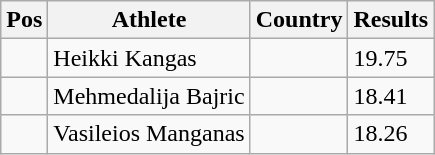<table class="wikitable">
<tr>
<th>Pos</th>
<th>Athlete</th>
<th>Country</th>
<th>Results</th>
</tr>
<tr>
<td align="center"></td>
<td>Heikki Kangas</td>
<td></td>
<td>19.75</td>
</tr>
<tr>
<td align="center"></td>
<td>Mehmedalija Bajric</td>
<td></td>
<td>18.41</td>
</tr>
<tr>
<td align="center"></td>
<td>Vasileios Manganas</td>
<td></td>
<td>18.26</td>
</tr>
</table>
